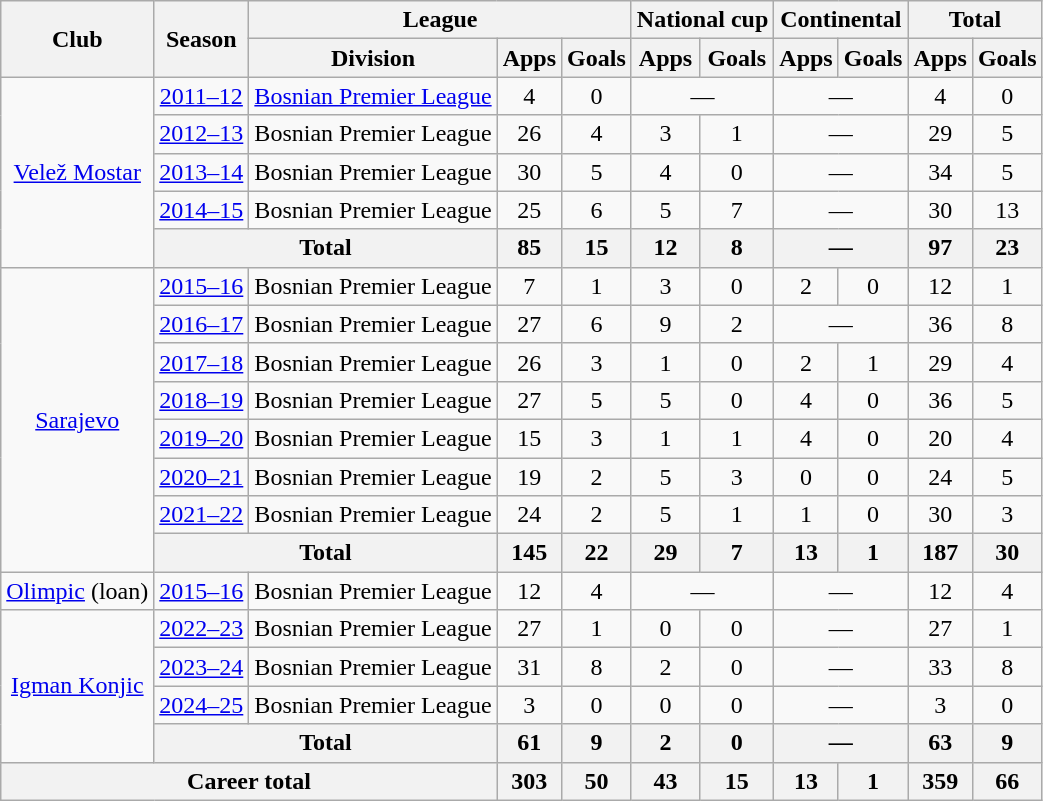<table class=wikitable style="text-align: center">
<tr>
<th rowspan=2>Club</th>
<th rowspan=2>Season</th>
<th colspan=3>League</th>
<th colspan=2>National cup</th>
<th colspan=2>Continental</th>
<th colspan=2>Total</th>
</tr>
<tr>
<th>Division</th>
<th>Apps</th>
<th>Goals</th>
<th>Apps</th>
<th>Goals</th>
<th>Apps</th>
<th>Goals</th>
<th>Apps</th>
<th>Goals</th>
</tr>
<tr>
<td rowspan=5><a href='#'>Velež Mostar</a></td>
<td><a href='#'>2011–12</a></td>
<td><a href='#'>Bosnian Premier League</a></td>
<td>4</td>
<td>0</td>
<td colspan=2>—</td>
<td colspan=2>—</td>
<td>4</td>
<td>0</td>
</tr>
<tr>
<td><a href='#'>2012–13</a></td>
<td>Bosnian Premier League</td>
<td>26</td>
<td>4</td>
<td>3</td>
<td>1</td>
<td colspan=2>—</td>
<td>29</td>
<td>5</td>
</tr>
<tr>
<td><a href='#'>2013–14</a></td>
<td>Bosnian Premier League</td>
<td>30</td>
<td>5</td>
<td>4</td>
<td>0</td>
<td colspan=2>—</td>
<td>34</td>
<td>5</td>
</tr>
<tr>
<td><a href='#'>2014–15</a></td>
<td>Bosnian Premier League</td>
<td>25</td>
<td>6</td>
<td>5</td>
<td>7</td>
<td colspan=2>—</td>
<td>30</td>
<td>13</td>
</tr>
<tr>
<th colspan=2>Total</th>
<th>85</th>
<th>15</th>
<th>12</th>
<th>8</th>
<th colspan=2>—</th>
<th>97</th>
<th>23</th>
</tr>
<tr>
<td rowspan=8><a href='#'>Sarajevo</a></td>
<td><a href='#'>2015–16</a></td>
<td>Bosnian Premier League</td>
<td>7</td>
<td>1</td>
<td>3</td>
<td>0</td>
<td>2</td>
<td>0</td>
<td>12</td>
<td>1</td>
</tr>
<tr>
<td><a href='#'>2016–17</a></td>
<td>Bosnian Premier League</td>
<td>27</td>
<td>6</td>
<td>9</td>
<td>2</td>
<td colspan=2>—</td>
<td>36</td>
<td>8</td>
</tr>
<tr>
<td><a href='#'>2017–18</a></td>
<td>Bosnian Premier League</td>
<td>26</td>
<td>3</td>
<td>1</td>
<td>0</td>
<td>2</td>
<td>1</td>
<td>29</td>
<td>4</td>
</tr>
<tr>
<td><a href='#'>2018–19</a></td>
<td>Bosnian Premier League</td>
<td>27</td>
<td>5</td>
<td>5</td>
<td>0</td>
<td>4</td>
<td>0</td>
<td>36</td>
<td>5</td>
</tr>
<tr>
<td><a href='#'>2019–20</a></td>
<td>Bosnian Premier League</td>
<td>15</td>
<td>3</td>
<td>1</td>
<td>1</td>
<td>4</td>
<td>0</td>
<td>20</td>
<td>4</td>
</tr>
<tr>
<td><a href='#'>2020–21</a></td>
<td>Bosnian Premier League</td>
<td>19</td>
<td>2</td>
<td>5</td>
<td>3</td>
<td>0</td>
<td>0</td>
<td>24</td>
<td>5</td>
</tr>
<tr>
<td><a href='#'>2021–22</a></td>
<td>Bosnian Premier League</td>
<td>24</td>
<td>2</td>
<td>5</td>
<td>1</td>
<td>1</td>
<td>0</td>
<td>30</td>
<td>3</td>
</tr>
<tr>
<th colspan=2>Total</th>
<th>145</th>
<th>22</th>
<th>29</th>
<th>7</th>
<th>13</th>
<th>1</th>
<th>187</th>
<th>30</th>
</tr>
<tr>
<td><a href='#'>Olimpic</a> (loan)</td>
<td><a href='#'>2015–16</a></td>
<td>Bosnian Premier League</td>
<td>12</td>
<td>4</td>
<td colspan=2>—</td>
<td colspan=2>—</td>
<td>12</td>
<td>4</td>
</tr>
<tr>
<td rowspan=4><a href='#'>Igman Konjic</a></td>
<td><a href='#'>2022–23</a></td>
<td>Bosnian Premier League</td>
<td>27</td>
<td>1</td>
<td>0</td>
<td>0</td>
<td colspan=2>—</td>
<td>27</td>
<td>1</td>
</tr>
<tr>
<td><a href='#'>2023–24</a></td>
<td>Bosnian Premier League</td>
<td>31</td>
<td>8</td>
<td>2</td>
<td>0</td>
<td colspan=2>—</td>
<td>33</td>
<td>8</td>
</tr>
<tr>
<td><a href='#'>2024–25</a></td>
<td>Bosnian Premier League</td>
<td>3</td>
<td>0</td>
<td>0</td>
<td>0</td>
<td colspan=2>—</td>
<td>3</td>
<td>0</td>
</tr>
<tr>
<th colspan=2>Total</th>
<th>61</th>
<th>9</th>
<th>2</th>
<th>0</th>
<th colspan=2>—</th>
<th>63</th>
<th>9</th>
</tr>
<tr>
<th colspan=3>Career total</th>
<th>303</th>
<th>50</th>
<th>43</th>
<th>15</th>
<th>13</th>
<th>1</th>
<th>359</th>
<th>66</th>
</tr>
</table>
